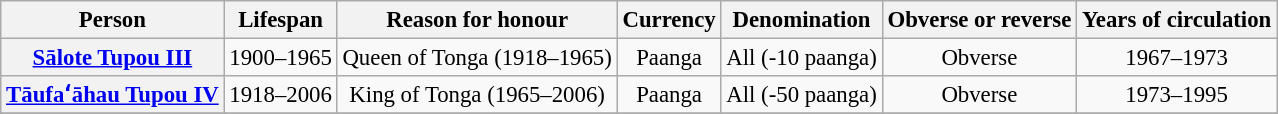<table class="wikitable" style="font-size:95%; text-align:center;">
<tr>
<th>Person</th>
<th>Lifespan</th>
<th>Reason for honour</th>
<th>Currency</th>
<th>Denomination</th>
<th>Obverse or reverse</th>
<th>Years of circulation</th>
</tr>
<tr>
<th><a href='#'>Sālote Tupou III</a></th>
<td>1900–1965</td>
<td>Queen of Tonga (1918–1965)</td>
<td>Paanga</td>
<td>All (-10 paanga)</td>
<td>Obverse</td>
<td>1967–1973</td>
</tr>
<tr>
<th><a href='#'>Tāufaʻāhau Tupou IV</a></th>
<td>1918–2006</td>
<td>King of Tonga (1965–2006)</td>
<td>Paanga</td>
<td>All (-50 paanga)</td>
<td>Obverse</td>
<td>1973–1995</td>
</tr>
<tr>
</tr>
</table>
